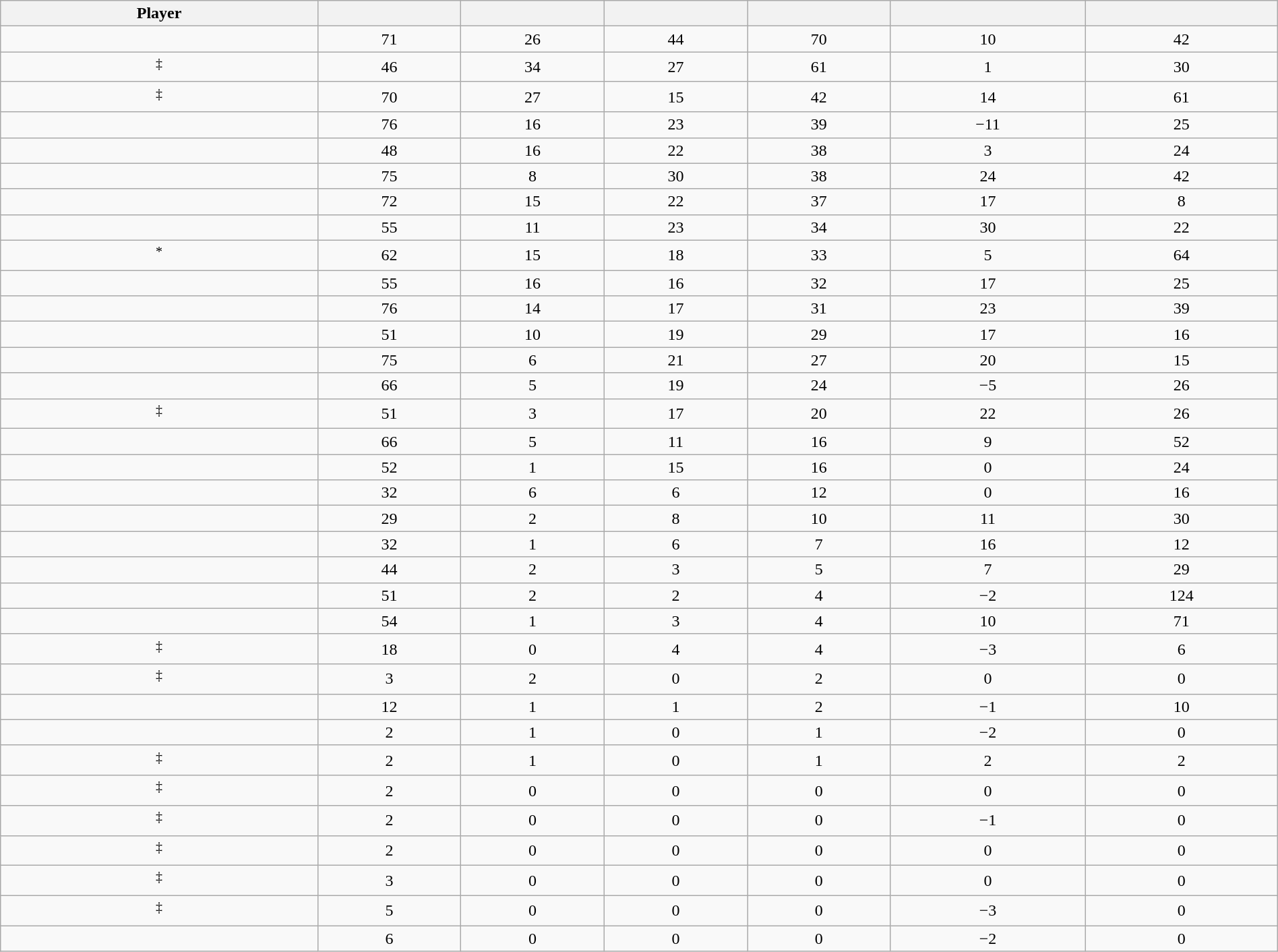<table class="wikitable sortable" style="width:100%;">
<tr align=center>
<th>Player</th>
<th></th>
<th></th>
<th></th>
<th></th>
<th data-sort-type="number"></th>
<th></th>
</tr>
<tr align=center>
<td></td>
<td>71</td>
<td>26</td>
<td>44</td>
<td>70</td>
<td>10</td>
<td>42</td>
</tr>
<tr align=center>
<td><sup>‡</sup></td>
<td>46</td>
<td>34</td>
<td>27</td>
<td>61</td>
<td>1</td>
<td>30</td>
</tr>
<tr align=center>
<td><sup>‡</sup></td>
<td>70</td>
<td>27</td>
<td>15</td>
<td>42</td>
<td>14</td>
<td>61</td>
</tr>
<tr align=center>
<td></td>
<td>76</td>
<td>16</td>
<td>23</td>
<td>39</td>
<td>−11</td>
<td>25</td>
</tr>
<tr align=center>
<td></td>
<td>48</td>
<td>16</td>
<td>22</td>
<td>38</td>
<td>3</td>
<td>24</td>
</tr>
<tr align=center>
<td></td>
<td>75</td>
<td>8</td>
<td>30</td>
<td>38</td>
<td>24</td>
<td>42</td>
</tr>
<tr align=center>
<td></td>
<td>72</td>
<td>15</td>
<td>22</td>
<td>37</td>
<td>17</td>
<td>8</td>
</tr>
<tr align=center>
<td></td>
<td>55</td>
<td>11</td>
<td>23</td>
<td>34</td>
<td>30</td>
<td>22</td>
</tr>
<tr align=center>
<td><sup>*</sup></td>
<td>62</td>
<td>15</td>
<td>18</td>
<td>33</td>
<td>5</td>
<td>64</td>
</tr>
<tr align=center>
<td></td>
<td>55</td>
<td>16</td>
<td>16</td>
<td>32</td>
<td>17</td>
<td>25</td>
</tr>
<tr align=center>
<td></td>
<td>76</td>
<td>14</td>
<td>17</td>
<td>31</td>
<td>23</td>
<td>39</td>
</tr>
<tr align=center>
<td></td>
<td>51</td>
<td>10</td>
<td>19</td>
<td>29</td>
<td>17</td>
<td>16</td>
</tr>
<tr align=center>
<td></td>
<td>75</td>
<td>6</td>
<td>21</td>
<td>27</td>
<td>20</td>
<td>15</td>
</tr>
<tr align=center>
<td></td>
<td>66</td>
<td>5</td>
<td>19</td>
<td>24</td>
<td>−5</td>
<td>26</td>
</tr>
<tr align=center>
<td><sup>‡</sup></td>
<td>51</td>
<td>3</td>
<td>17</td>
<td>20</td>
<td>22</td>
<td>26</td>
</tr>
<tr align=center>
<td></td>
<td>66</td>
<td>5</td>
<td>11</td>
<td>16</td>
<td>9</td>
<td>52</td>
</tr>
<tr align=center>
<td></td>
<td>52</td>
<td>1</td>
<td>15</td>
<td>16</td>
<td>0</td>
<td>24</td>
</tr>
<tr align=center>
<td></td>
<td>32</td>
<td>6</td>
<td>6</td>
<td>12</td>
<td>0</td>
<td>16</td>
</tr>
<tr align=center>
<td></td>
<td>29</td>
<td>2</td>
<td>8</td>
<td>10</td>
<td>11</td>
<td>30</td>
</tr>
<tr align=center>
<td></td>
<td>32</td>
<td>1</td>
<td>6</td>
<td>7</td>
<td>16</td>
<td>12</td>
</tr>
<tr align=center>
<td></td>
<td>44</td>
<td>2</td>
<td>3</td>
<td>5</td>
<td>7</td>
<td>29</td>
</tr>
<tr align=center>
<td></td>
<td>51</td>
<td>2</td>
<td>2</td>
<td>4</td>
<td>−2</td>
<td>124</td>
</tr>
<tr align=center>
<td></td>
<td>54</td>
<td>1</td>
<td>3</td>
<td>4</td>
<td>10</td>
<td>71</td>
</tr>
<tr align=center>
<td><sup>‡</sup></td>
<td>18</td>
<td>0</td>
<td>4</td>
<td>4</td>
<td>−3</td>
<td>6</td>
</tr>
<tr align=center>
<td><sup>‡</sup></td>
<td>3</td>
<td>2</td>
<td>0</td>
<td>2</td>
<td>0</td>
<td>0</td>
</tr>
<tr align=center>
<td></td>
<td>12</td>
<td>1</td>
<td>1</td>
<td>2</td>
<td>−1</td>
<td>10</td>
</tr>
<tr align=center>
<td></td>
<td>2</td>
<td>1</td>
<td>0</td>
<td>1</td>
<td>−2</td>
<td>0</td>
</tr>
<tr align=center>
<td><sup>‡</sup></td>
<td>2</td>
<td>1</td>
<td>0</td>
<td>1</td>
<td>2</td>
<td>2</td>
</tr>
<tr align=center>
<td><sup>‡</sup></td>
<td>2</td>
<td>0</td>
<td>0</td>
<td>0</td>
<td>0</td>
<td>0</td>
</tr>
<tr align=center>
<td><sup>‡</sup></td>
<td>2</td>
<td>0</td>
<td>0</td>
<td>0</td>
<td>−1</td>
<td>0</td>
</tr>
<tr align=center>
<td><sup>‡</sup></td>
<td>2</td>
<td>0</td>
<td>0</td>
<td>0</td>
<td>0</td>
<td>0</td>
</tr>
<tr align=center>
<td><sup>‡</sup></td>
<td>3</td>
<td>0</td>
<td>0</td>
<td>0</td>
<td>0</td>
<td>0</td>
</tr>
<tr align=center>
<td><sup>‡</sup></td>
<td>5</td>
<td>0</td>
<td>0</td>
<td>0</td>
<td>−3</td>
<td>0</td>
</tr>
<tr align=center>
<td></td>
<td>6</td>
<td>0</td>
<td>0</td>
<td>0</td>
<td>−2</td>
<td>0</td>
</tr>
</table>
